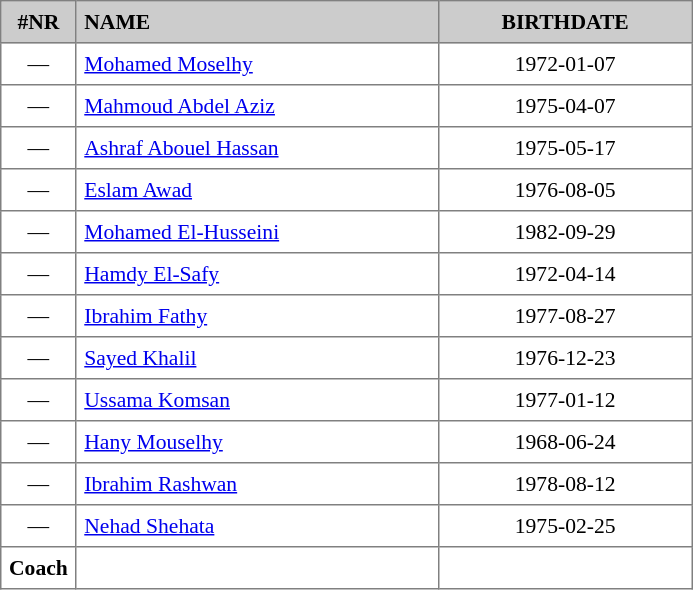<table border="1" cellspacing="2" cellpadding="5" style="border-collapse: collapse; font-size: 90%;">
<tr style="background: #cccccc">
<th>#NR</th>
<th style="text-align: left; width: 16em">NAME</th>
<th style="width: 11em">BIRTHDATE</th>
</tr>
<tr>
<td align="center">—</td>
<td><a href='#'>Mohamed Moselhy</a></td>
<td align="center">1972-01-07</td>
</tr>
<tr>
<td align="center">—</td>
<td><a href='#'>Mahmoud Abdel Aziz</a></td>
<td align="center">1975-04-07</td>
</tr>
<tr>
<td align="center">—</td>
<td><a href='#'>Ashraf Abouel Hassan</a></td>
<td align="center">1975-05-17</td>
</tr>
<tr>
<td align="center">—</td>
<td><a href='#'>Eslam Awad</a></td>
<td align="center">1976-08-05</td>
</tr>
<tr>
<td align="center">—</td>
<td><a href='#'>Mohamed El-Husseini</a></td>
<td align="center">1982-09-29</td>
</tr>
<tr>
<td align="center">—</td>
<td><a href='#'>Hamdy El-Safy</a></td>
<td align="center">1972-04-14</td>
</tr>
<tr>
<td align="center">—</td>
<td><a href='#'>Ibrahim Fathy</a></td>
<td align="center">1977-08-27</td>
</tr>
<tr>
<td align="center">—</td>
<td><a href='#'>Sayed Khalil</a></td>
<td align="center">1976-12-23</td>
</tr>
<tr>
<td align="center">—</td>
<td><a href='#'>Ussama Komsan</a></td>
<td align="center">1977-01-12</td>
</tr>
<tr>
<td align="center">—</td>
<td><a href='#'>Hany Mouselhy</a></td>
<td align="center">1968-06-24</td>
</tr>
<tr>
<td align="center">—</td>
<td><a href='#'>Ibrahim Rashwan</a></td>
<td align="center">1978-08-12</td>
</tr>
<tr>
<td align="center">—</td>
<td><a href='#'>Nehad Shehata</a></td>
<td align="center">1975-02-25</td>
</tr>
<tr>
<td align="center"><strong>Coach</strong></td>
<td></td>
<td align="center"></td>
</tr>
</table>
